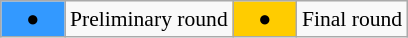<table class="wikitable" style="margin:0.5em auto; font-size:90%;position:relative;">
<tr>
<td style="width:2.5em; background:#3399ff; text-align:center">●</td>
<td>Preliminary round</td>
<td style="width:2.5em; background:#ffcc00; text-align:center">●</td>
<td>Final round</td>
</tr>
</table>
